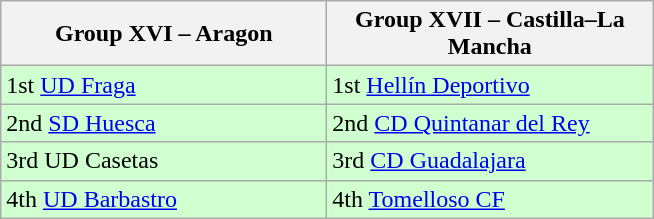<table class="wikitable">
<tr>
<th width=210>Group XVI – Aragon </th>
<th width=210>Group XVII – Castilla–La Mancha </th>
</tr>
<tr style="background:#D0FFD0;">
<td>1st <a href='#'>UD Fraga</a></td>
<td>1st <a href='#'>Hellín Deportivo</a></td>
</tr>
<tr style="background:#D0FFD0;">
<td>2nd <a href='#'>SD Huesca</a></td>
<td>2nd <a href='#'>CD Quintanar del Rey</a></td>
</tr>
<tr style="background:#D0FFD0;">
<td>3rd UD Casetas</td>
<td>3rd <a href='#'>CD Guadalajara</a></td>
</tr>
<tr style="background:#D0FFD0;">
<td>4th <a href='#'>UD Barbastro</a></td>
<td>4th <a href='#'>Tomelloso CF</a></td>
</tr>
</table>
